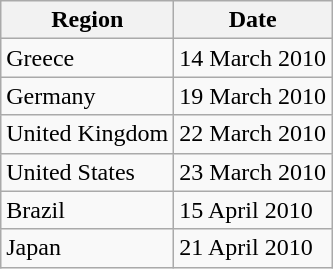<table class=wikitable>
<tr>
<th>Region</th>
<th>Date</th>
</tr>
<tr>
<td>Greece</td>
<td>14 March 2010</td>
</tr>
<tr>
<td>Germany</td>
<td>19 March 2010</td>
</tr>
<tr>
<td>United Kingdom</td>
<td>22 March 2010</td>
</tr>
<tr>
<td>United States</td>
<td>23 March 2010</td>
</tr>
<tr>
<td>Brazil</td>
<td>15 April 2010</td>
</tr>
<tr>
<td>Japan</td>
<td>21 April 2010</td>
</tr>
</table>
